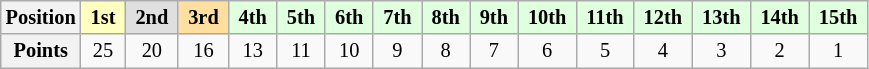<table class="wikitable" style="font-size:85%; text-align:center">
<tr>
<th>Position</th>
<td style="background:#ffffbf;"> <strong>1st</strong> </td>
<td style="background:#dfdfdf;"> <strong>2nd</strong> </td>
<td style="background:#ffdf9f;"> <strong>3rd</strong> </td>
<td style="background:#dfffdf;"> <strong>4th</strong> </td>
<td style="background:#dfffdf;"> <strong>5th</strong> </td>
<td style="background:#dfffdf;"> <strong>6th</strong> </td>
<td style="background:#dfffdf;"> <strong>7th</strong> </td>
<td style="background:#dfffdf;"> <strong>8th</strong> </td>
<td style="background:#dfffdf;"> <strong>9th</strong> </td>
<td style="background:#dfffdf;"> <strong>10th</strong> </td>
<td style="background:#dfffdf;"> <strong>11th</strong> </td>
<td style="background:#dfffdf;"> <strong>12th</strong> </td>
<td style="background:#dfffdf;"> <strong>13th</strong> </td>
<td style="background:#dfffdf;"> <strong>14th</strong> </td>
<td style="background:#dfffdf;"> <strong>15th</strong> </td>
</tr>
<tr>
<th>Points</th>
<td>25</td>
<td>20</td>
<td>16</td>
<td>13</td>
<td>11</td>
<td>10</td>
<td>9</td>
<td>8</td>
<td>7</td>
<td>6</td>
<td>5</td>
<td>4</td>
<td>3</td>
<td>2</td>
<td>1</td>
</tr>
</table>
